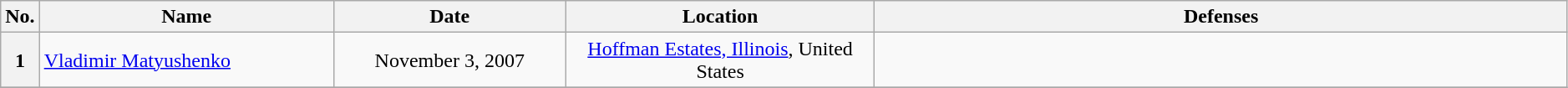<table class="wikitable" width="99%" style="text-align:center;">
<tr>
<th width=1%>No.</th>
<th width=19%>Name</th>
<th width=15%>Date</th>
<th width=20%>Location</th>
<th width=45%>Defenses</th>
</tr>
<tr>
<th>1</th>
<td align="left"> <a href='#'>Vladimir Matyushenko</a><br></td>
<td>November 3, 2007</td>
<td><a href='#'>Hoffman Estates, Illinois</a>, United States</td>
<td align="left"><br></td>
</tr>
<tr>
</tr>
</table>
